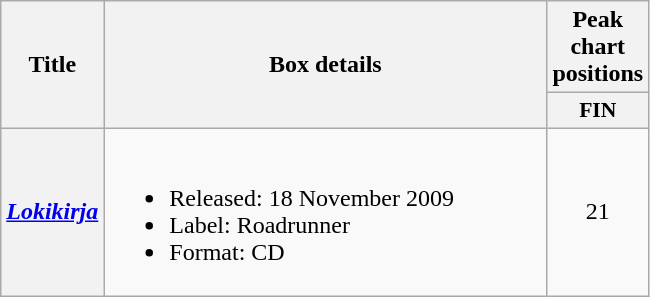<table class="wikitable plainrowheaders">
<tr>
<th scope="col" rowspan="2">Title</th>
<th scope="col" rowspan="2" style="width:18em;">Box details</th>
<th scope="col" colspan="2">Peak chart positions</th>
</tr>
<tr>
<th scope="col" style="width:3em;font-size:90%;">FIN<br></th>
</tr>
<tr>
<th scope="row"><em><a href='#'>Lokikirja</a></em></th>
<td><br><ul><li>Released: 18 November 2009</li><li>Label: Roadrunner</li><li>Format: CD</li></ul></td>
<td align="center">21</td>
</tr>
</table>
